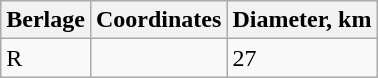<table class="wikitable">
<tr>
<th>Berlage</th>
<th class="unsortable">Coordinates</th>
<th>Diameter, km</th>
</tr>
<tr>
<td>R</td>
<td></td>
<td>27</td>
</tr>
</table>
